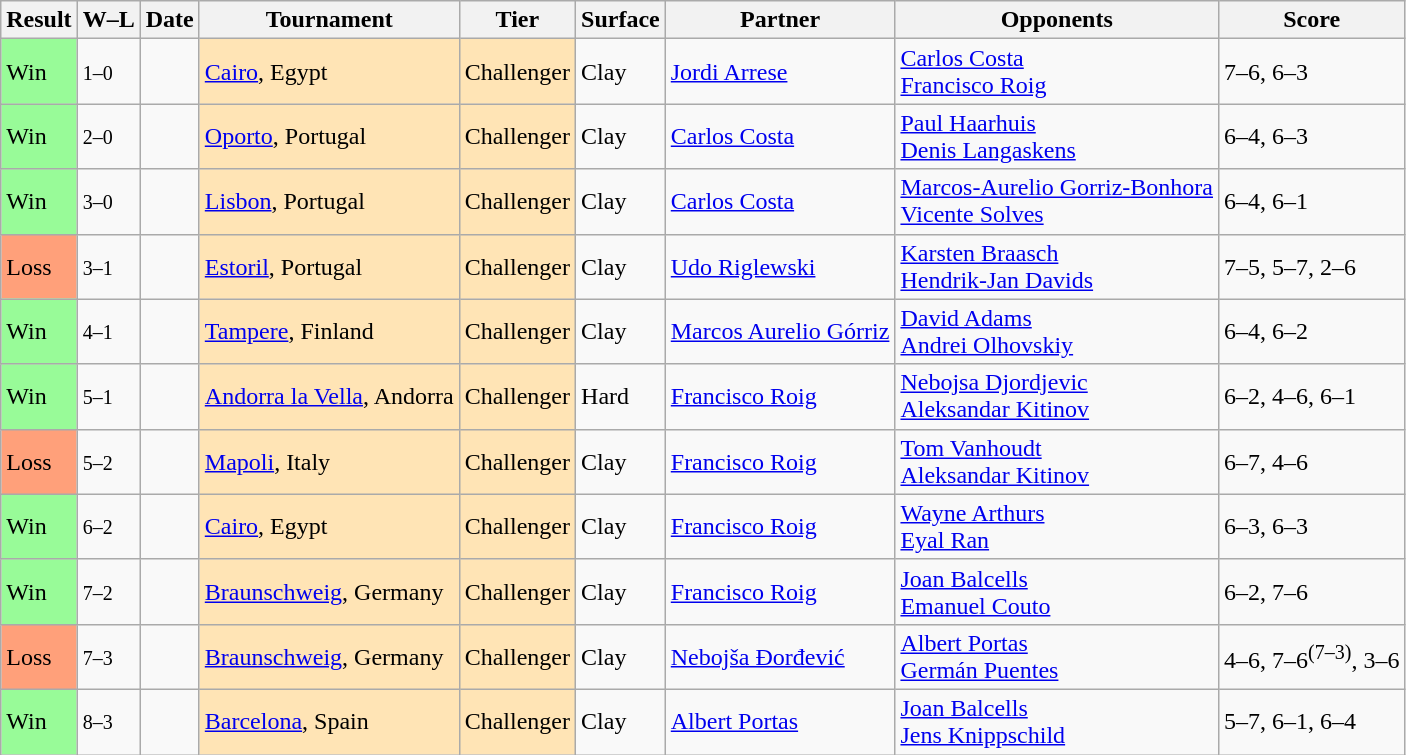<table class="sortable wikitable">
<tr>
<th>Result</th>
<th class="unsortable">W–L</th>
<th>Date</th>
<th>Tournament</th>
<th>Tier</th>
<th>Surface</th>
<th>Partner</th>
<th>Opponents</th>
<th class="unsortable">Score</th>
</tr>
<tr>
<td style="background:#98fb98;">Win</td>
<td><small>1–0</small></td>
<td></td>
<td style="background:moccasin;"><a href='#'>Cairo</a>, Egypt</td>
<td style="background:moccasin;">Challenger</td>
<td>Clay</td>
<td> <a href='#'>Jordi Arrese</a></td>
<td> <a href='#'>Carlos Costa</a> <br>  <a href='#'>Francisco Roig</a></td>
<td>7–6, 6–3</td>
</tr>
<tr>
<td style="background:#98fb98;">Win</td>
<td><small>2–0</small></td>
<td></td>
<td style="background:moccasin;"><a href='#'>Oporto</a>, Portugal</td>
<td style="background:moccasin;">Challenger</td>
<td>Clay</td>
<td> <a href='#'>Carlos Costa</a></td>
<td> <a href='#'>Paul Haarhuis</a> <br>  <a href='#'>Denis Langaskens</a></td>
<td>6–4, 6–3</td>
</tr>
<tr>
<td style="background:#98fb98;">Win</td>
<td><small>3–0</small></td>
<td></td>
<td style="background:moccasin;"><a href='#'>Lisbon</a>, Portugal</td>
<td style="background:moccasin;">Challenger</td>
<td>Clay</td>
<td> <a href='#'>Carlos Costa</a></td>
<td> <a href='#'>Marcos-Aurelio Gorriz-Bonhora</a> <br>  <a href='#'>Vicente Solves</a></td>
<td>6–4, 6–1</td>
</tr>
<tr>
<td style="background:#ffa07a;">Loss</td>
<td><small>3–1</small></td>
<td></td>
<td style="background:moccasin;"><a href='#'>Estoril</a>, Portugal</td>
<td style="background:moccasin;">Challenger</td>
<td>Clay</td>
<td> <a href='#'>Udo Riglewski</a></td>
<td> <a href='#'>Karsten Braasch</a> <br>  <a href='#'>Hendrik-Jan Davids</a></td>
<td>7–5, 5–7, 2–6</td>
</tr>
<tr>
<td style="background:#98fb98;">Win</td>
<td><small>4–1</small></td>
<td></td>
<td style="background:moccasin;"><a href='#'>Tampere</a>, Finland</td>
<td style="background:moccasin;">Challenger</td>
<td>Clay</td>
<td> <a href='#'>Marcos Aurelio Górriz</a></td>
<td> <a href='#'>David Adams</a> <br>  <a href='#'>Andrei Olhovskiy</a></td>
<td>6–4, 6–2</td>
</tr>
<tr>
<td style="background:#98fb98;">Win</td>
<td><small>5–1</small></td>
<td></td>
<td style="background:moccasin;"><a href='#'>Andorra la Vella</a>, Andorra</td>
<td style="background:moccasin;">Challenger</td>
<td>Hard</td>
<td> <a href='#'>Francisco Roig</a></td>
<td> <a href='#'>Nebojsa Djordjevic</a> <br>  <a href='#'>Aleksandar Kitinov</a></td>
<td>6–2, 4–6, 6–1</td>
</tr>
<tr>
<td style="background:#ffa07a;">Loss</td>
<td><small>5–2</small></td>
<td></td>
<td style="background:moccasin;"><a href='#'>Mapoli</a>, Italy</td>
<td style="background:moccasin;">Challenger</td>
<td>Clay</td>
<td> <a href='#'>Francisco Roig</a></td>
<td> <a href='#'>Tom Vanhoudt</a> <br>  <a href='#'>Aleksandar Kitinov</a></td>
<td>6–7, 4–6</td>
</tr>
<tr>
<td style="background:#98fb98;">Win</td>
<td><small>6–2</small></td>
<td></td>
<td style="background:moccasin;"><a href='#'>Cairo</a>, Egypt</td>
<td style="background:moccasin;">Challenger</td>
<td>Clay</td>
<td> <a href='#'>Francisco Roig</a></td>
<td> <a href='#'>Wayne Arthurs</a> <br>  <a href='#'>Eyal Ran</a></td>
<td>6–3, 6–3</td>
</tr>
<tr>
<td style="background:#98fb98;">Win</td>
<td><small>7–2</small></td>
<td></td>
<td style="background:moccasin;"><a href='#'>Braunschweig</a>, Germany</td>
<td style="background:moccasin;">Challenger</td>
<td>Clay</td>
<td> <a href='#'>Francisco Roig</a></td>
<td> <a href='#'>Joan Balcells</a> <br>  <a href='#'>Emanuel Couto</a></td>
<td>6–2, 7–6</td>
</tr>
<tr>
<td style="background:#ffa07a;">Loss</td>
<td><small>7–3</small></td>
<td></td>
<td style="background:moccasin;"><a href='#'>Braunschweig</a>, Germany</td>
<td style="background:moccasin;">Challenger</td>
<td>Clay</td>
<td> <a href='#'>Nebojša Đorđević</a></td>
<td> <a href='#'>Albert Portas</a> <br>  <a href='#'>Germán Puentes</a></td>
<td>4–6, 7–6<sup>(7–3)</sup>, 3–6</td>
</tr>
<tr>
<td style="background:#98fb98;">Win</td>
<td><small>8–3</small></td>
<td></td>
<td style="background:moccasin;"><a href='#'>Barcelona</a>, Spain</td>
<td style="background:moccasin;">Challenger</td>
<td>Clay</td>
<td> <a href='#'>Albert Portas</a></td>
<td> <a href='#'>Joan Balcells</a> <br>  <a href='#'>Jens Knippschild</a></td>
<td>5–7, 6–1, 6–4</td>
</tr>
</table>
